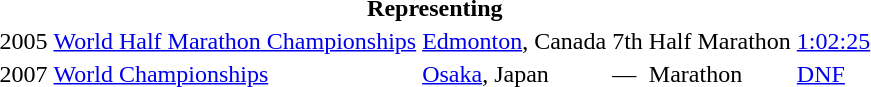<table>
<tr>
<th colspan="6">Representing </th>
</tr>
<tr>
<td>2005</td>
<td><a href='#'>World Half Marathon Championships</a></td>
<td><a href='#'>Edmonton</a>, Canada</td>
<td>7th</td>
<td>Half Marathon</td>
<td><a href='#'>1:02:25</a></td>
</tr>
<tr>
<td>2007</td>
<td><a href='#'>World Championships</a></td>
<td><a href='#'>Osaka</a>, Japan</td>
<td>—</td>
<td>Marathon</td>
<td><a href='#'>DNF</a></td>
</tr>
</table>
